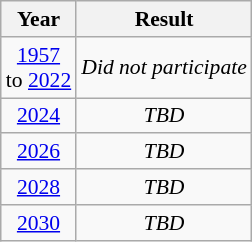<table class="wikitable" style="text-align: center; font-size:90%">
<tr>
<th>Year</th>
<th>Result</th>
</tr>
<tr>
<td> <a href='#'>1957</a><br>to  <a href='#'>2022</a></td>
<td><em>Did not participate</em></td>
</tr>
<tr>
<td> <a href='#'>2024</a></td>
<td><em>TBD</em></td>
</tr>
<tr>
<td> <a href='#'>2026</a></td>
<td><em>TBD</em></td>
</tr>
<tr>
<td> <a href='#'>2028</a></td>
<td><em>TBD</em></td>
</tr>
<tr>
<td> <a href='#'>2030</a></td>
<td><em>TBD</em></td>
</tr>
</table>
